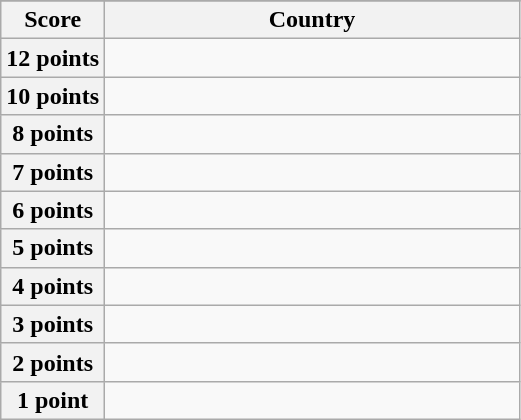<table class="wikitable">
<tr>
</tr>
<tr>
<th scope="col" width="20%">Score</th>
<th scope="col">Country</th>
</tr>
<tr>
<th scope="row">12 points</th>
<td></td>
</tr>
<tr>
<th scope="row">10 points</th>
<td></td>
</tr>
<tr>
<th scope="row">8 points</th>
<td></td>
</tr>
<tr>
<th scope="row">7 points</th>
<td></td>
</tr>
<tr>
<th scope="row">6 points</th>
<td></td>
</tr>
<tr>
<th scope="row">5 points</th>
<td></td>
</tr>
<tr>
<th scope="row">4 points</th>
<td></td>
</tr>
<tr>
<th scope="row">3 points</th>
<td></td>
</tr>
<tr>
<th scope="row">2 points</th>
<td></td>
</tr>
<tr>
<th scope="row">1 point</th>
<td></td>
</tr>
</table>
